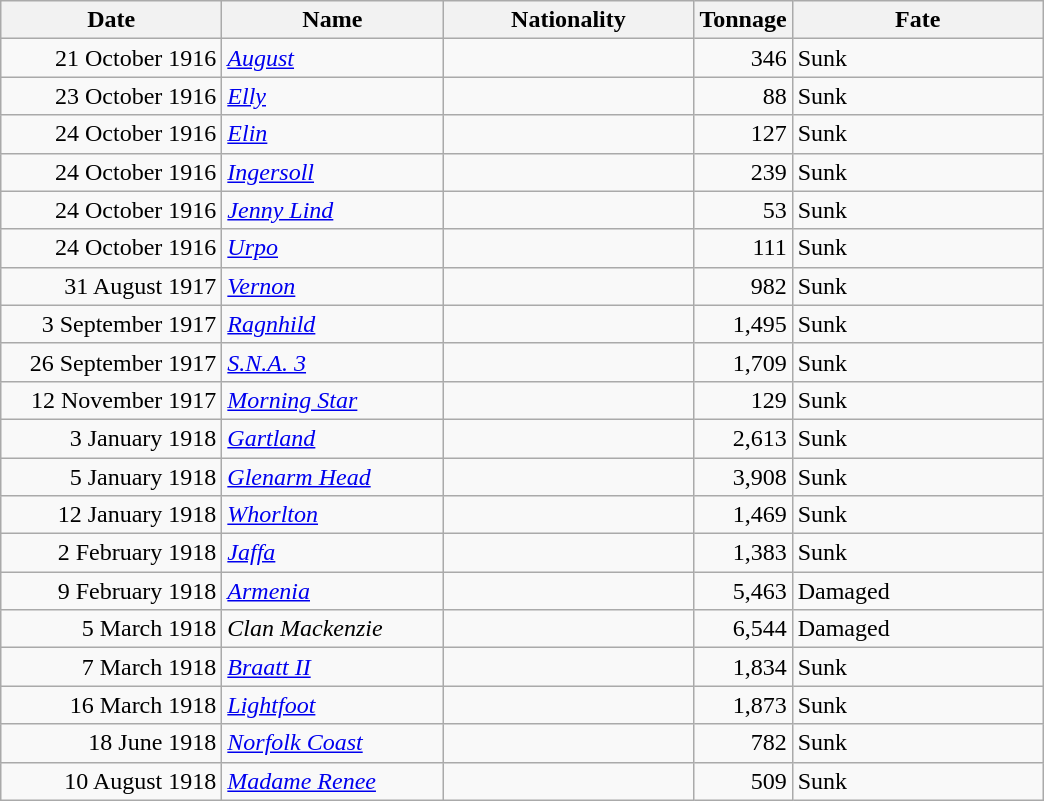<table class="wikitable sortable">
<tr>
<th width="140px">Date</th>
<th width="140px">Name</th>
<th width="160px">Nationality</th>
<th width="25px">Tonnage</th>
<th width="160px">Fate</th>
</tr>
<tr>
<td align="right">21 October 1916</td>
<td align="left"><a href='#'><em>August</em></a></td>
<td align="left"></td>
<td align="right">346</td>
<td align="left">Sunk</td>
</tr>
<tr>
<td align="right">23 October 1916</td>
<td align="left"><a href='#'><em>Elly</em></a></td>
<td align="left"></td>
<td align="right">88</td>
<td align="left">Sunk</td>
</tr>
<tr>
<td align="right">24 October 1916</td>
<td align="left"><a href='#'><em>Elin</em></a></td>
<td align="left"></td>
<td align="right">127</td>
<td align="left">Sunk</td>
</tr>
<tr>
<td align="right">24 October 1916</td>
<td align="left"><a href='#'><em>Ingersoll</em></a></td>
<td align="left"></td>
<td align="right">239</td>
<td align="left">Sunk</td>
</tr>
<tr>
<td align="right">24 October 1916</td>
<td align="left"><a href='#'><em>Jenny Lind</em></a></td>
<td align="left"></td>
<td align="right">53</td>
<td align="left">Sunk</td>
</tr>
<tr>
<td align="right">24 October 1916</td>
<td align="left"><a href='#'><em>Urpo</em></a></td>
<td align="left"></td>
<td align="right">111</td>
<td align="left">Sunk</td>
</tr>
<tr>
<td align="right">31 August 1917</td>
<td align="left"><a href='#'><em>Vernon</em></a></td>
<td align="left"></td>
<td align="right">982</td>
<td align="left">Sunk</td>
</tr>
<tr>
<td align="right">3 September 1917</td>
<td align="left"><a href='#'><em>Ragnhild</em></a></td>
<td align="left"></td>
<td align="right">1,495</td>
<td align="left">Sunk</td>
</tr>
<tr>
<td align="right">26 September 1917</td>
<td align="left"><a href='#'><em>S.N.A. 3</em></a></td>
<td align="left"></td>
<td align="right">1,709</td>
<td align="left">Sunk</td>
</tr>
<tr>
<td align="right">12 November 1917</td>
<td align="left"><a href='#'><em>Morning Star</em></a></td>
<td align="left"></td>
<td align="right">129</td>
<td align="left">Sunk</td>
</tr>
<tr>
<td align="right">3 January 1918</td>
<td align="left"><a href='#'><em>Gartland</em></a></td>
<td align="left"></td>
<td align="right">2,613</td>
<td align="left">Sunk</td>
</tr>
<tr>
<td align="right">5 January 1918</td>
<td align="left"><a href='#'><em>Glenarm Head</em></a></td>
<td align="left"></td>
<td align="right">3,908</td>
<td align="left">Sunk</td>
</tr>
<tr>
<td align="right">12 January 1918</td>
<td align="left"><a href='#'><em>Whorlton</em></a></td>
<td align="left"></td>
<td align="right">1,469</td>
<td align="left">Sunk</td>
</tr>
<tr>
<td align="right">2 February 1918</td>
<td align="left"><a href='#'><em>Jaffa</em></a></td>
<td align="left"></td>
<td align="right">1,383</td>
<td align="left">Sunk</td>
</tr>
<tr>
<td align="right">9 February 1918</td>
<td align="left"><a href='#'><em>Armenia</em></a></td>
<td align="left"></td>
<td align="right">5,463</td>
<td align="left">Damaged</td>
</tr>
<tr>
<td align="right">5 March 1918</td>
<td align="left"><em>Clan Mackenzie</em></td>
<td align="left"></td>
<td align="right">6,544</td>
<td align="left">Damaged</td>
</tr>
<tr>
<td align="right">7 March 1918</td>
<td align="left"><a href='#'><em>Braatt II</em></a></td>
<td align="left"></td>
<td align="right">1,834</td>
<td align="left">Sunk</td>
</tr>
<tr>
<td align="right">16 March 1918</td>
<td align="left"><a href='#'><em>Lightfoot</em></a></td>
<td align="left"></td>
<td align="right">1,873</td>
<td align="left">Sunk</td>
</tr>
<tr>
<td align="right">18 June 1918</td>
<td align="left"><a href='#'><em>Norfolk Coast</em></a></td>
<td align="left"></td>
<td align="right">782</td>
<td align="left">Sunk</td>
</tr>
<tr>
<td align="right">10 August 1918</td>
<td align="left"><a href='#'><em>Madame Renee</em></a></td>
<td align="left"></td>
<td align="right">509</td>
<td align="left">Sunk</td>
</tr>
</table>
